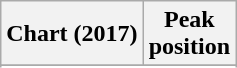<table class="wikitable sortable plainrowheaders" style="text-align:center">
<tr>
<th scope="col">Chart (2017)</th>
<th scope="col">Peak<br> position</th>
</tr>
<tr>
</tr>
<tr>
</tr>
<tr>
</tr>
<tr>
</tr>
<tr>
</tr>
<tr>
</tr>
</table>
